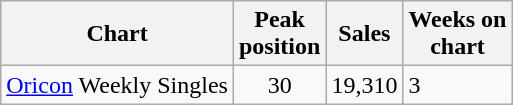<table class="wikitable">
<tr>
<th>Chart</th>
<th>Peak<br>position</th>
<th>Sales</th>
<th>Weeks on<br>chart</th>
</tr>
<tr>
<td><a href='#'>Oricon</a> Weekly Singles</td>
<td align="center">30</td>
<td>19,310</td>
<td>3</td>
</tr>
</table>
